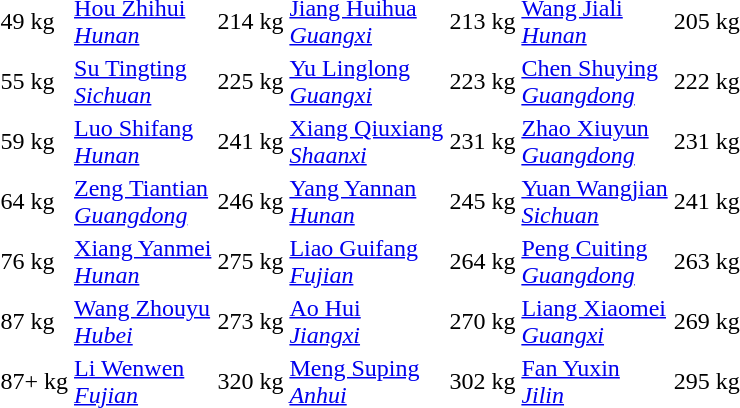<table>
<tr>
<td>49 kg</td>
<td><a href='#'>Hou Zhihui</a><br><em><a href='#'>Hunan</a></em></td>
<td>214 kg</td>
<td><a href='#'>Jiang Huihua</a><br><em><a href='#'>Guangxi</a></em></td>
<td>213 kg</td>
<td><a href='#'>Wang Jiali</a><br><em><a href='#'>Hunan</a></em></td>
<td>205 kg</td>
</tr>
<tr>
<td>55 kg</td>
<td><a href='#'>Su Tingting</a><br><em><a href='#'>Sichuan</a></em></td>
<td>225 kg</td>
<td><a href='#'>Yu Linglong</a><br><em><a href='#'>Guangxi</a></em></td>
<td>223 kg</td>
<td><a href='#'>Chen Shuying</a><br><em><a href='#'>Guangdong</a></em></td>
<td>222 kg</td>
</tr>
<tr>
<td>59 kg</td>
<td><a href='#'>Luo Shifang</a><br><em><a href='#'>Hunan</a></em></td>
<td>241 kg</td>
<td><a href='#'>Xiang Qiuxiang</a><br><em><a href='#'>Shaanxi</a></em></td>
<td>231 kg</td>
<td><a href='#'>Zhao Xiuyun</a><br><em><a href='#'>Guangdong</a></em></td>
<td>231 kg</td>
</tr>
<tr>
<td>64 kg</td>
<td><a href='#'>Zeng Tiantian</a><br><em><a href='#'>Guangdong</a></em></td>
<td>246 kg</td>
<td><a href='#'>Yang Yannan</a><br><em><a href='#'>Hunan</a></em></td>
<td>245 kg</td>
<td><a href='#'>Yuan Wangjian</a><br><em><a href='#'>Sichuan</a></em></td>
<td>241 kg</td>
</tr>
<tr>
<td>76 kg</td>
<td><a href='#'>Xiang Yanmei</a><br><em><a href='#'>Hunan</a></em></td>
<td>275 kg</td>
<td><a href='#'>Liao Guifang</a><br><em><a href='#'>Fujian</a></em></td>
<td>264 kg</td>
<td><a href='#'>Peng Cuiting</a><br><em><a href='#'>Guangdong</a></em></td>
<td>263 kg</td>
</tr>
<tr>
<td>87 kg</td>
<td><a href='#'>Wang Zhouyu</a><br><em><a href='#'>Hubei</a></em></td>
<td>273 kg</td>
<td><a href='#'>Ao Hui</a><br><em><a href='#'>Jiangxi</a></em></td>
<td>270 kg</td>
<td><a href='#'>Liang Xiaomei</a><br><em><a href='#'>Guangxi</a></em></td>
<td>269 kg</td>
</tr>
<tr>
<td>87+ kg</td>
<td><a href='#'>Li Wenwen</a><br><em><a href='#'>Fujian</a></em></td>
<td>320 kg</td>
<td><a href='#'>Meng Suping</a><br><em><a href='#'>Anhui</a></em></td>
<td>302 kg</td>
<td><a href='#'>Fan Yuxin</a><br><em><a href='#'>Jilin</a></em></td>
<td>295 kg</td>
</tr>
</table>
